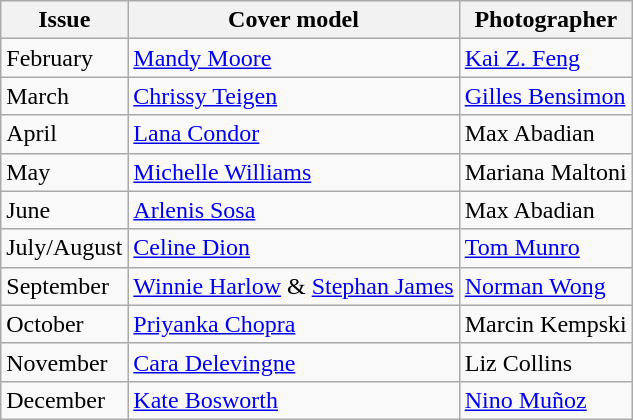<table class="sortable wikitable">
<tr>
<th>Issue</th>
<th>Cover model</th>
<th>Photographer</th>
</tr>
<tr>
<td>February</td>
<td><a href='#'>Mandy Moore</a></td>
<td><a href='#'>Kai Z. Feng</a></td>
</tr>
<tr>
<td>March</td>
<td><a href='#'>Chrissy Teigen</a></td>
<td><a href='#'>Gilles Bensimon</a></td>
</tr>
<tr>
<td>April</td>
<td><a href='#'>Lana Condor</a></td>
<td>Max Abadian</td>
</tr>
<tr>
<td>May</td>
<td><a href='#'>Michelle Williams</a></td>
<td>Mariana Maltoni</td>
</tr>
<tr>
<td>June</td>
<td><a href='#'>Arlenis Sosa</a></td>
<td>Max Abadian</td>
</tr>
<tr>
<td>July/August</td>
<td><a href='#'>Celine Dion</a></td>
<td><a href='#'>Tom Munro</a></td>
</tr>
<tr>
<td>September</td>
<td><a href='#'>Winnie Harlow</a> &  <a href='#'>Stephan James</a></td>
<td><a href='#'>Norman Wong</a></td>
</tr>
<tr>
<td>October</td>
<td><a href='#'>Priyanka Chopra</a></td>
<td>Marcin Kempski</td>
</tr>
<tr>
<td>November</td>
<td><a href='#'>Cara Delevingne</a></td>
<td>Liz Collins</td>
</tr>
<tr>
<td>December</td>
<td><a href='#'>Kate Bosworth</a></td>
<td><a href='#'>Nino Muñoz</a></td>
</tr>
</table>
